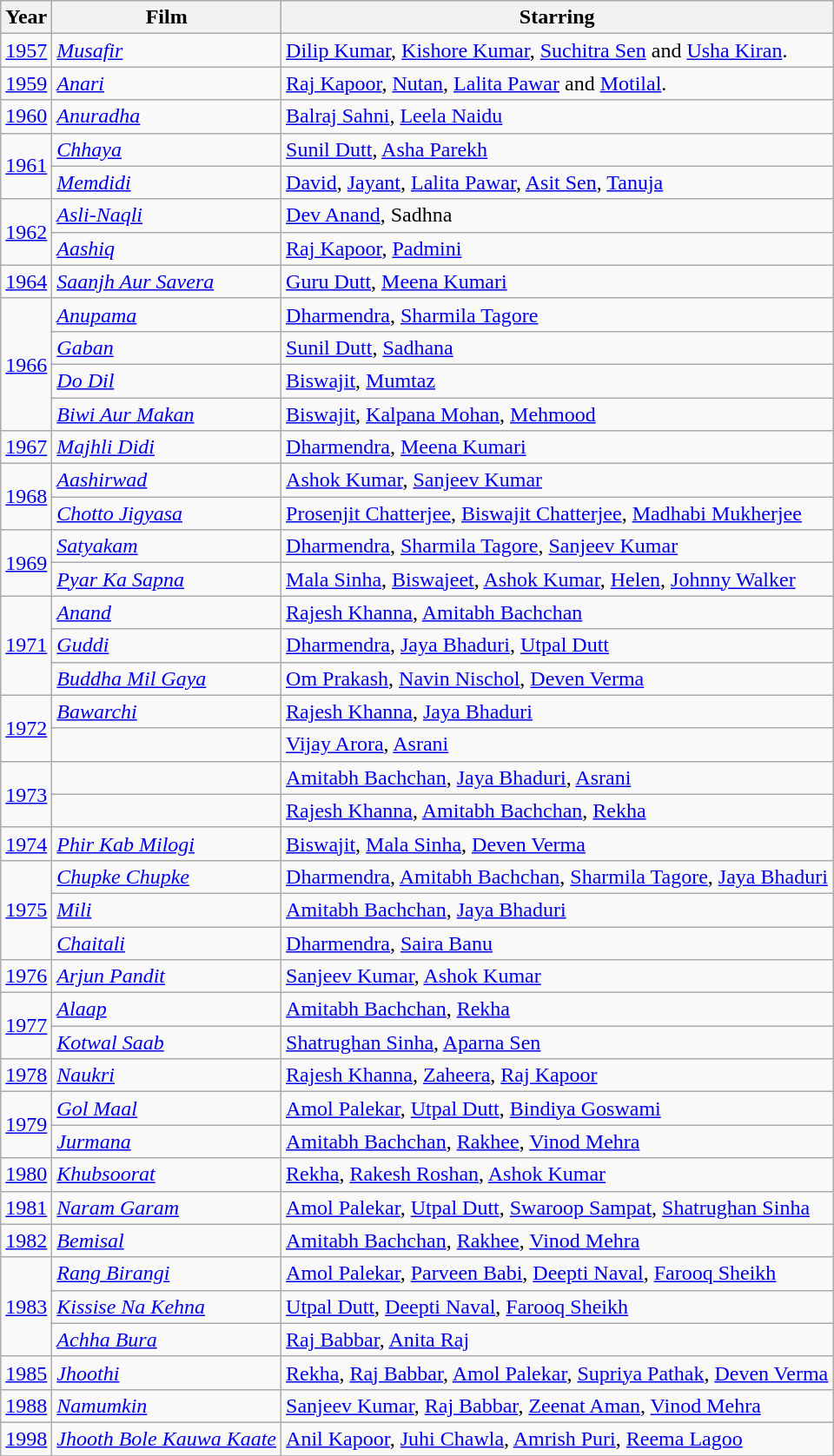<table class="wikitable">
<tr>
<th>Year</th>
<th>Film</th>
<th>Starring</th>
</tr>
<tr>
<td><a href='#'>1957</a></td>
<td><em><a href='#'>Musafir</a></em></td>
<td><a href='#'>Dilip Kumar</a>, <a href='#'>Kishore Kumar</a>, <a href='#'>Suchitra Sen</a> and <a href='#'>Usha Kiran</a>.</td>
</tr>
<tr>
<td><a href='#'>1959</a></td>
<td><em><a href='#'>Anari</a></em></td>
<td><a href='#'>Raj Kapoor</a>, <a href='#'>Nutan</a>, <a href='#'>Lalita Pawar</a> and <a href='#'>Motilal</a>.</td>
</tr>
<tr>
<td><a href='#'>1960</a></td>
<td><em><a href='#'>Anuradha</a></em></td>
<td><a href='#'>Balraj Sahni</a>, <a href='#'>Leela Naidu</a></td>
</tr>
<tr>
<td rowspan="2"><a href='#'>1961</a></td>
<td><em><a href='#'>Chhaya</a></em></td>
<td><a href='#'>Sunil Dutt</a>, <a href='#'>Asha Parekh</a></td>
</tr>
<tr>
<td><em><a href='#'>Memdidi</a></em></td>
<td><a href='#'>David</a>, <a href='#'>Jayant</a>, <a href='#'>Lalita Pawar</a>, <a href='#'>Asit Sen</a>, <a href='#'>Tanuja</a></td>
</tr>
<tr>
<td rowspan="2"><a href='#'>1962</a></td>
<td><em><a href='#'>Asli-Naqli</a></em></td>
<td><a href='#'>Dev Anand</a>, Sadhna</td>
</tr>
<tr>
<td><em><a href='#'>Aashiq</a></em></td>
<td><a href='#'>Raj Kapoor</a>, <a href='#'>Padmini</a></td>
</tr>
<tr>
<td><a href='#'>1964</a></td>
<td><em><a href='#'>Saanjh Aur Savera</a></em></td>
<td><a href='#'>Guru Dutt</a>, <a href='#'>Meena Kumari</a></td>
</tr>
<tr>
<td rowspan="4"><a href='#'>1966</a></td>
<td><em><a href='#'>Anupama</a></em></td>
<td><a href='#'>Dharmendra</a>, <a href='#'>Sharmila Tagore</a></td>
</tr>
<tr>
<td><em><a href='#'>Gaban</a></em></td>
<td><a href='#'>Sunil Dutt</a>, <a href='#'>Sadhana</a></td>
</tr>
<tr>
<td><em><a href='#'>Do Dil</a></em></td>
<td><a href='#'>Biswajit</a>, <a href='#'>Mumtaz</a></td>
</tr>
<tr>
<td><em><a href='#'>Biwi Aur Makan</a></em></td>
<td><a href='#'>Biswajit</a>, <a href='#'>Kalpana Mohan</a>, <a href='#'>Mehmood</a></td>
</tr>
<tr>
<td><a href='#'>1967</a></td>
<td><em><a href='#'>Majhli Didi</a></em></td>
<td><a href='#'>Dharmendra</a>, <a href='#'>Meena Kumari</a></td>
</tr>
<tr>
<td rowspan="2"><a href='#'>1968</a></td>
<td><em><a href='#'>Aashirwad</a></em></td>
<td><a href='#'>Ashok Kumar</a>, <a href='#'>Sanjeev Kumar</a></td>
</tr>
<tr>
<td><em><a href='#'>Chotto Jigyasa</a></em></td>
<td><a href='#'>Prosenjit Chatterjee</a>, <a href='#'>Biswajit Chatterjee</a>, <a href='#'>Madhabi Mukherjee</a></td>
</tr>
<tr>
<td rowspan="2"><a href='#'>1969</a></td>
<td><em><a href='#'>Satyakam</a></em></td>
<td><a href='#'>Dharmendra</a>, <a href='#'>Sharmila Tagore</a>, <a href='#'>Sanjeev Kumar</a></td>
</tr>
<tr>
<td><em><a href='#'>Pyar Ka Sapna</a></em></td>
<td><a href='#'>Mala Sinha</a>, <a href='#'>Biswajeet</a>, <a href='#'>Ashok Kumar</a>, <a href='#'>Helen</a>, <a href='#'>Johnny Walker</a></td>
</tr>
<tr>
<td rowspan="3"><a href='#'>1971</a></td>
<td><em><a href='#'>Anand</a></em></td>
<td><a href='#'>Rajesh Khanna</a>, <a href='#'>Amitabh Bachchan</a></td>
</tr>
<tr>
<td><em><a href='#'>Guddi</a></em></td>
<td><a href='#'>Dharmendra</a>, <a href='#'>Jaya Bhaduri</a>, <a href='#'>Utpal Dutt</a></td>
</tr>
<tr>
<td><em><a href='#'>Buddha Mil Gaya</a></em></td>
<td><a href='#'>Om Prakash</a>, <a href='#'>Navin Nischol</a>, <a href='#'>Deven Verma</a></td>
</tr>
<tr>
<td rowspan="2"><a href='#'>1972</a></td>
<td><em><a href='#'>Bawarchi</a></em></td>
<td><a href='#'>Rajesh Khanna</a>, <a href='#'>Jaya Bhaduri</a></td>
</tr>
<tr>
<td></td>
<td><a href='#'>Vijay Arora</a>, <a href='#'>Asrani</a></td>
</tr>
<tr>
<td rowspan="2"><a href='#'>1973</a></td>
<td></td>
<td><a href='#'>Amitabh Bachchan</a>, <a href='#'>Jaya Bhaduri</a>, <a href='#'>Asrani</a></td>
</tr>
<tr>
<td></td>
<td><a href='#'>Rajesh Khanna</a>, <a href='#'>Amitabh Bachchan</a>, <a href='#'>Rekha</a></td>
</tr>
<tr>
<td><a href='#'>1974</a></td>
<td><em><a href='#'>Phir Kab Milogi</a></em></td>
<td><a href='#'>Biswajit</a>, <a href='#'>Mala Sinha</a>, <a href='#'>Deven Verma</a></td>
</tr>
<tr>
<td rowspan="3"><a href='#'>1975</a></td>
<td><em><a href='#'>Chupke Chupke</a></em></td>
<td><a href='#'>Dharmendra</a>, <a href='#'>Amitabh Bachchan</a>, <a href='#'>Sharmila Tagore</a>, <a href='#'>Jaya Bhaduri</a></td>
</tr>
<tr>
<td><em><a href='#'>Mili</a></em></td>
<td><a href='#'>Amitabh Bachchan</a>, <a href='#'>Jaya Bhaduri</a></td>
</tr>
<tr>
<td><em><a href='#'>Chaitali</a></em></td>
<td><a href='#'>Dharmendra</a>, <a href='#'>Saira Banu</a></td>
</tr>
<tr>
<td><a href='#'>1976</a></td>
<td><em><a href='#'>Arjun Pandit</a></em></td>
<td><a href='#'>Sanjeev Kumar</a>, <a href='#'>Ashok Kumar</a></td>
</tr>
<tr>
<td rowspan="2"><a href='#'>1977</a></td>
<td><em><a href='#'>Alaap</a></em></td>
<td><a href='#'>Amitabh Bachchan</a>, <a href='#'>Rekha</a></td>
</tr>
<tr>
<td><em><a href='#'>Kotwal Saab</a></em></td>
<td><a href='#'>Shatrughan Sinha</a>, <a href='#'>Aparna Sen</a></td>
</tr>
<tr>
<td><a href='#'>1978</a></td>
<td><em><a href='#'>Naukri</a></em></td>
<td><a href='#'>Rajesh Khanna</a>, <a href='#'>Zaheera</a>, <a href='#'>Raj Kapoor</a></td>
</tr>
<tr>
<td rowspan="2"><a href='#'>1979</a></td>
<td><em><a href='#'>Gol Maal</a></em></td>
<td><a href='#'>Amol Palekar</a>, <a href='#'>Utpal Dutt</a>, <a href='#'>Bindiya Goswami</a></td>
</tr>
<tr>
<td><em><a href='#'>Jurmana</a></em></td>
<td><a href='#'>Amitabh Bachchan</a>, <a href='#'>Rakhee</a>, <a href='#'>Vinod Mehra</a></td>
</tr>
<tr>
<td><a href='#'>1980</a></td>
<td><em><a href='#'>Khubsoorat</a></em></td>
<td><a href='#'>Rekha</a>, <a href='#'>Rakesh Roshan</a>, <a href='#'>Ashok Kumar</a></td>
</tr>
<tr>
<td><a href='#'>1981</a></td>
<td><em><a href='#'>Naram Garam</a></em></td>
<td><a href='#'>Amol Palekar</a>, <a href='#'>Utpal Dutt</a>, <a href='#'>Swaroop Sampat</a>, <a href='#'>Shatrughan Sinha</a></td>
</tr>
<tr>
<td><a href='#'>1982</a></td>
<td><em><a href='#'>Bemisal</a></em></td>
<td><a href='#'>Amitabh Bachchan</a>, <a href='#'>Rakhee</a>, <a href='#'>Vinod Mehra</a></td>
</tr>
<tr>
<td rowspan="3"><a href='#'>1983</a></td>
<td><em><a href='#'>Rang Birangi</a></em></td>
<td><a href='#'>Amol Palekar</a>, <a href='#'>Parveen Babi</a>, <a href='#'>Deepti Naval</a>, <a href='#'>Farooq Sheikh</a></td>
</tr>
<tr>
<td><em><a href='#'>Kissise Na Kehna</a></em></td>
<td><a href='#'>Utpal Dutt</a>, <a href='#'>Deepti Naval</a>, <a href='#'>Farooq Sheikh</a></td>
</tr>
<tr>
<td><em><a href='#'>Achha Bura</a></em></td>
<td><a href='#'>Raj Babbar</a>, <a href='#'>Anita Raj</a></td>
</tr>
<tr>
<td rowspan="1"><a href='#'>1985</a></td>
<td><em><a href='#'>Jhoothi</a></em></td>
<td><a href='#'>Rekha</a>, <a href='#'>Raj Babbar</a>, <a href='#'>Amol Palekar</a>, <a href='#'>Supriya Pathak</a>, <a href='#'>Deven Verma</a></td>
</tr>
<tr>
<td rowspan="1"><a href='#'>1988</a></td>
<td><em><a href='#'>Namumkin</a></em></td>
<td><a href='#'>Sanjeev Kumar</a>, <a href='#'>Raj Babbar</a>, <a href='#'>Zeenat Aman</a>, <a href='#'>Vinod Mehra</a></td>
</tr>
<tr>
<td rowspan="1"><a href='#'>1998</a></td>
<td><em><a href='#'>Jhooth Bole Kauwa Kaate</a></em></td>
<td><a href='#'>Anil Kapoor</a>, <a href='#'>Juhi Chawla</a>, <a href='#'>Amrish Puri</a>, <a href='#'>Reema Lagoo</a></td>
</tr>
<tr>
</tr>
</table>
